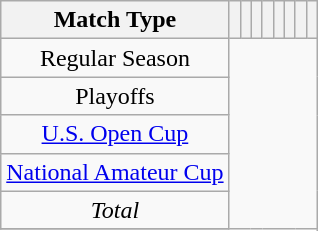<table class="wikitable" style="text-align:center;">
<tr>
<th>Match Type</th>
<th></th>
<th></th>
<th></th>
<th></th>
<th></th>
<th></th>
<th></th>
<th></th>
</tr>
<tr>
<td>Regular Season<br></td>
</tr>
<tr>
<td>Playoffs<br></td>
</tr>
<tr>
<td><a href='#'>U.S. Open Cup</a><br></td>
</tr>
<tr>
<td><a href='#'>National Amateur Cup</a><br></td>
</tr>
<tr>
<td><em>Total</em><br></td>
</tr>
<tr>
</tr>
</table>
